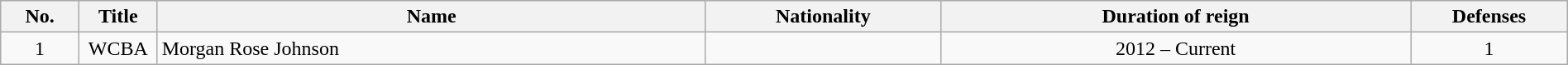<table class="wikitable" width=100%>
<tr>
<th width=5%>No.</th>
<th width=5%>Title</th>
<th width=35%>Name</th>
<th width=15%>Nationality</th>
<th width=30%>Duration of reign</th>
<th width=10%>Defenses</th>
</tr>
<tr align=center>
<td>1</td>
<td>WCBA</td>
<td align=left>Morgan Rose Johnson</td>
<td align=left></td>
<td>2012 – Current</td>
<td>1</td>
</tr>
</table>
